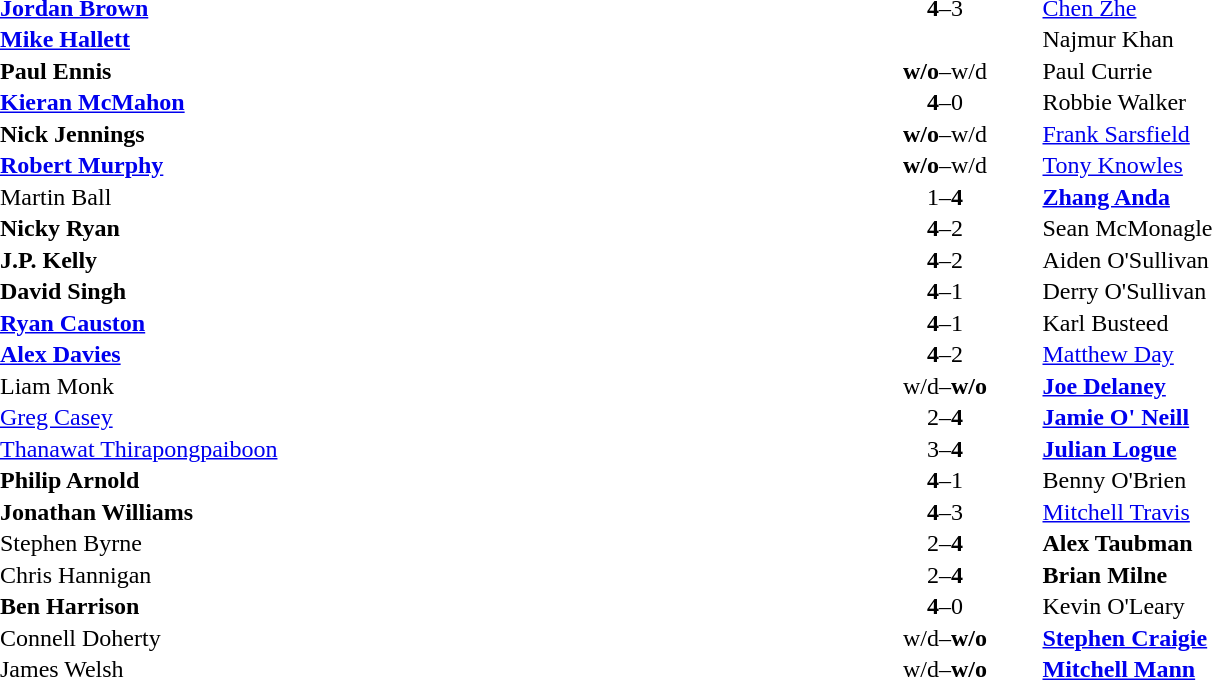<table width="100%" cellspacing="1">
<tr>
<th width=45%></th>
<th width=10%></th>
<th width=45%></th>
</tr>
<tr>
<td> <strong><a href='#'>Jordan Brown</a></strong></td>
<td align="center"><strong>4</strong>–3</td>
<td> <a href='#'>Chen Zhe</a></td>
</tr>
<tr>
<td> <strong><a href='#'>Mike Hallett</a></strong></td>
<td align="center"></td>
<td> Najmur Khan</td>
</tr>
<tr>
<td> <strong>Paul Ennis</strong></td>
<td align="center"><strong>w/o</strong>–w/d</td>
<td> Paul Currie</td>
</tr>
<tr>
<td> <strong><a href='#'>Kieran McMahon</a></strong></td>
<td align="center"><strong>4</strong>–0</td>
<td> Robbie Walker</td>
</tr>
<tr>
<td> <strong>Nick Jennings</strong></td>
<td align="center"><strong>w/o</strong>–w/d</td>
<td> <a href='#'>Frank Sarsfield</a></td>
</tr>
<tr>
<td> <strong><a href='#'>Robert Murphy</a></strong></td>
<td align="center"><strong>w/o</strong>–w/d</td>
<td> <a href='#'>Tony Knowles</a></td>
</tr>
<tr>
<td> Martin Ball</td>
<td align="center">1–<strong>4</strong></td>
<td> <strong><a href='#'>Zhang Anda</a></strong></td>
</tr>
<tr>
<td> <strong>Nicky Ryan</strong></td>
<td align="center"><strong>4</strong>–2</td>
<td> Sean McMonagle</td>
</tr>
<tr>
<td> <strong>J.P. Kelly</strong></td>
<td align="center"><strong>4</strong>–2</td>
<td> Aiden O'Sullivan</td>
</tr>
<tr>
<td> <strong>David Singh</strong></td>
<td align="center"><strong>4</strong>–1</td>
<td> Derry O'Sullivan</td>
</tr>
<tr>
<td> <strong><a href='#'>Ryan Causton</a></strong></td>
<td align="center"><strong>4</strong>–1</td>
<td> Karl Busteed</td>
</tr>
<tr>
<td> <strong><a href='#'>Alex Davies</a></strong></td>
<td align="center"><strong>4</strong>–2</td>
<td> <a href='#'>Matthew Day</a></td>
</tr>
<tr>
<td> Liam Monk</td>
<td align="center">w/d–<strong>w/o</strong></td>
<td> <strong><a href='#'>Joe Delaney</a></strong></td>
</tr>
<tr>
<td> <a href='#'>Greg Casey</a></td>
<td align="center">2–<strong>4</strong></td>
<td> <strong><a href='#'>Jamie O' Neill</a></strong></td>
</tr>
<tr>
<td> <a href='#'>Thanawat Thirapongpaiboon</a></td>
<td align="center">3–<strong>4</strong></td>
<td> <strong><a href='#'>Julian Logue</a></strong></td>
</tr>
<tr>
<td> <strong>Philip Arnold</strong></td>
<td align="center"><strong>4</strong>–1</td>
<td> Benny O'Brien</td>
</tr>
<tr>
<td> <strong>Jonathan Williams</strong></td>
<td align="center"><strong>4</strong>–3</td>
<td> <a href='#'>Mitchell Travis</a></td>
</tr>
<tr>
<td> Stephen Byrne</td>
<td align="center">2–<strong>4</strong></td>
<td> <strong>Alex Taubman</strong></td>
</tr>
<tr>
<td> Chris Hannigan</td>
<td align="center">2–<strong>4</strong></td>
<td> <strong>Brian Milne</strong></td>
</tr>
<tr>
<td> <strong>Ben Harrison</strong></td>
<td align="center"><strong>4</strong>–0</td>
<td> Kevin O'Leary</td>
</tr>
<tr>
<td> Connell Doherty</td>
<td align="center">w/d–<strong>w/o</strong></td>
<td> <strong><a href='#'>Stephen Craigie</a></strong></td>
</tr>
<tr>
<td> James Welsh</td>
<td align="center">w/d–<strong>w/o</strong></td>
<td> <strong><a href='#'>Mitchell Mann</a></strong></td>
</tr>
</table>
